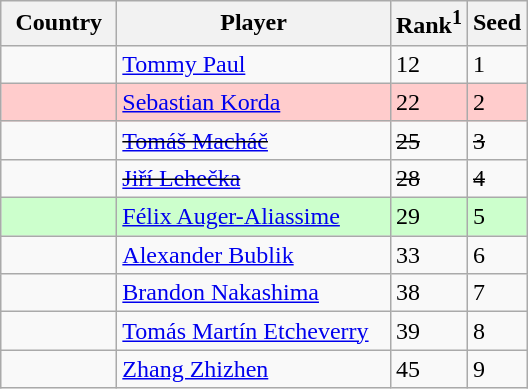<table class="sortable wikitable">
<tr>
<th width=70>Country</th>
<th width=175>Player</th>
<th>Rank<sup>1</sup></th>
<th>Seed</th>
</tr>
<tr>
<td></td>
<td><a href='#'>Tommy Paul</a></td>
<td>12</td>
<td>1</td>
</tr>
<tr bgcolor=#fcc>
<td></td>
<td><a href='#'>Sebastian Korda</a></td>
<td>22</td>
<td>2</td>
</tr>
<tr>
<td><s></s></td>
<td><s><a href='#'>Tomáš Macháč</a></s></td>
<td><s>25</s></td>
<td><s>3</s></td>
</tr>
<tr>
<td><s></s></td>
<td><s><a href='#'>Jiří Lehečka</a></s></td>
<td><s>28</s></td>
<td><s>4</s></td>
</tr>
<tr bgcolor=#cfc>
<td></td>
<td><a href='#'>Félix Auger-Aliassime</a></td>
<td>29</td>
<td>5</td>
</tr>
<tr>
<td></td>
<td><a href='#'>Alexander Bublik</a></td>
<td>33</td>
<td>6</td>
</tr>
<tr>
<td></td>
<td><a href='#'>Brandon Nakashima</a></td>
<td>38</td>
<td>7</td>
</tr>
<tr>
<td></td>
<td><a href='#'>Tomás Martín Etcheverry</a></td>
<td>39</td>
<td>8</td>
</tr>
<tr>
<td></td>
<td><a href='#'>Zhang Zhizhen</a></td>
<td>45</td>
<td>9</td>
</tr>
</table>
